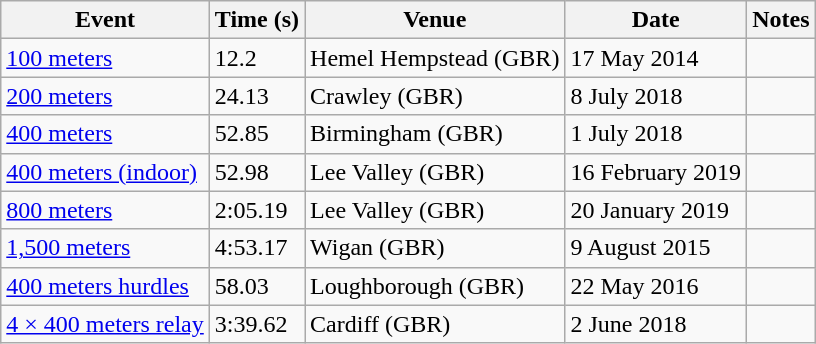<table class=wikitable>
<tr>
<th>Event</th>
<th>Time (s)</th>
<th>Venue</th>
<th>Date</th>
<th>Notes</th>
</tr>
<tr>
<td><a href='#'>100 meters</a></td>
<td>12.2</td>
<td>Hemel Hempstead (GBR)</td>
<td>17 May 2014</td>
<td></td>
</tr>
<tr>
<td><a href='#'>200 meters</a></td>
<td>24.13</td>
<td>Crawley (GBR)</td>
<td>8 July 2018</td>
<td></td>
</tr>
<tr>
<td><a href='#'>400 meters</a></td>
<td>52.85</td>
<td>Birmingham (GBR)</td>
<td>1 July 2018</td>
<td></td>
</tr>
<tr>
<td><a href='#'>400 meters (indoor)</a></td>
<td>52.98</td>
<td>Lee Valley (GBR)</td>
<td>16 February 2019</td>
<td></td>
</tr>
<tr>
<td><a href='#'>800 meters</a></td>
<td>2:05.19</td>
<td>Lee Valley (GBR)</td>
<td>20 January 2019</td>
<td></td>
</tr>
<tr>
<td><a href='#'>1,500 meters</a></td>
<td>4:53.17</td>
<td>Wigan (GBR)</td>
<td>9 August 2015</td>
<td></td>
</tr>
<tr>
<td><a href='#'>400 meters hurdles</a></td>
<td>58.03</td>
<td>Loughborough (GBR)</td>
<td>22 May 2016</td>
<td></td>
</tr>
<tr>
<td><a href='#'>4 × 400 meters relay</a></td>
<td>3:39.62</td>
<td>Cardiff (GBR)</td>
<td>2 June 2018</td>
<td></td>
</tr>
</table>
